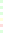<table style="font-size: 85%">
<tr>
<td style="background:#dfd;"></td>
</tr>
<tr>
<td style="background:#dfd;"></td>
</tr>
<tr>
<td style="background:#dfd;"></td>
</tr>
<tr>
<td style="background:#ffd;"></td>
</tr>
<tr>
<td style="background:#fdd;"></td>
</tr>
<tr>
<td style="background:#dfd;"></td>
</tr>
</table>
